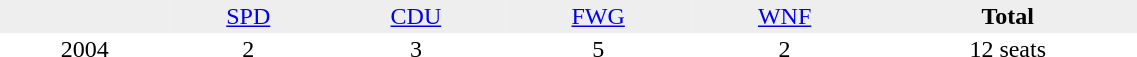<table border="0" cellpadding="2" cellspacing="0" width="60%">
<tr bgcolor="#eeeeee" align="center">
<td></td>
<td><a href='#'>SPD</a></td>
<td><a href='#'>CDU</a></td>
<td><a href='#'>FWG</a></td>
<td><a href='#'>WNF</a></td>
<td><strong>Total</strong></td>
</tr>
<tr align="center">
<td>2004</td>
<td>2</td>
<td>3</td>
<td>5</td>
<td>2</td>
<td>12 seats</td>
</tr>
</table>
